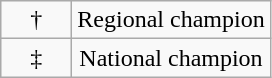<table class="wikitable" style="text-align:center">
<tr>
<td width="40px">†</td>
<td>Regional champion</td>
</tr>
<tr>
<td width="40px">‡</td>
<td>National champion</td>
</tr>
</table>
